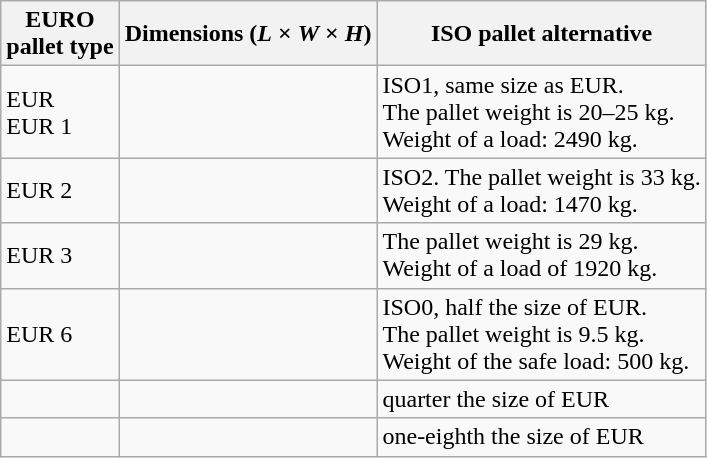<table - class="wikitable">
<tr>
<th>EURO<br>pallet type</th>
<th>Dimensions (<em>L</em> × <em>W</em> × <em>H</em>)</th>
<th>ISO pallet alternative</th>
</tr>
<tr>
<td>EUR<br>EUR 1</td>
<td></td>
<td>ISO1, same size as EUR.<br>The pallet weight is 20–25 kg.<br>Weight of a load: 2490 kg.</td>
</tr>
<tr>
<td>EUR 2</td>
<td></td>
<td>ISO2. The pallet weight is 33 kg.<br>Weight of a load: 1470 kg.</td>
</tr>
<tr>
<td>EUR 3</td>
<td></td>
<td>The pallet weight is 29 kg.<br>Weight of a load of 1920 kg.</td>
</tr>
<tr>
<td>EUR 6</td>
<td></td>
<td>ISO0, half the size of EUR.<br>The pallet weight is 9.5 kg.<br>Weight of the safe load: 500 kg.</td>
</tr>
<tr>
<td></td>
<td></td>
<td>quarter the size of EUR</td>
</tr>
<tr>
<td></td>
<td></td>
<td>one-eighth the size of EUR</td>
</tr>
</table>
